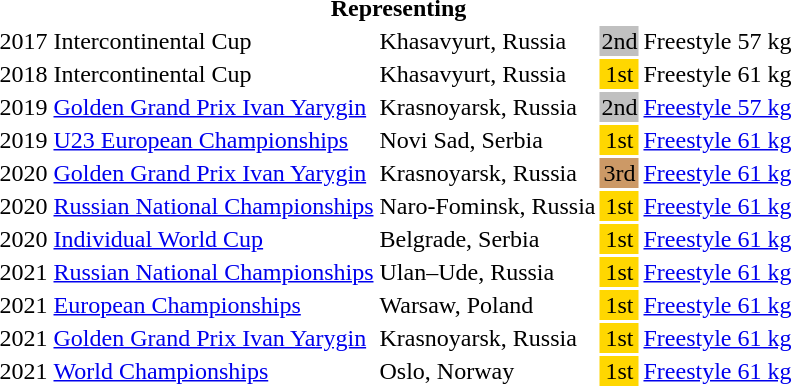<table>
<tr>
<th colspan="6">Representing </th>
</tr>
<tr>
<td>2017</td>
<td>Intercontinental Cup</td>
<td>Khasavyurt, Russia</td>
<td align="center" bgcolor="silver">2nd</td>
<td>Freestyle 57 kg</td>
<td></td>
</tr>
<tr>
<td>2018</td>
<td>Intercontinental Cup</td>
<td>Khasavyurt, Russia</td>
<td align="center" bgcolor="gold">1st</td>
<td>Freestyle 61 kg</td>
<td></td>
</tr>
<tr>
<td>2019</td>
<td><a href='#'>Golden Grand Prix Ivan Yarygin</a></td>
<td>Krasnoyarsk, Russia</td>
<td align="center" bgcolor="silver">2nd</td>
<td><a href='#'>Freestyle 57 kg</a></td>
<td></td>
</tr>
<tr>
<td>2019</td>
<td><a href='#'>U23 European Championships</a></td>
<td>Novi Sad, Serbia</td>
<td align="center" bgcolor="gold">1st</td>
<td><a href='#'>Freestyle 61 kg</a></td>
<td></td>
</tr>
<tr>
<td>2020</td>
<td><a href='#'>Golden Grand Prix Ivan Yarygin</a></td>
<td>Krasnoyarsk, Russia</td>
<td align="center" bgcolor="cc9966">3rd</td>
<td><a href='#'>Freestyle 61 kg</a></td>
<td></td>
</tr>
<tr>
<td>2020</td>
<td><a href='#'>Russian National Championships</a></td>
<td>Naro-Fominsk, Russia</td>
<td align="center" bgcolor="gold">1st</td>
<td><a href='#'>Freestyle 61 kg</a></td>
<td></td>
</tr>
<tr>
<td>2020</td>
<td><a href='#'>Individual World Cup</a></td>
<td>Belgrade, Serbia</td>
<td align="center" bgcolor="gold">1st</td>
<td><a href='#'>Freestyle 61 kg</a></td>
<td></td>
</tr>
<tr>
<td>2021</td>
<td><a href='#'>Russian National Championships</a></td>
<td>Ulan–Ude, Russia</td>
<td align="center" bgcolor="gold">1st</td>
<td><a href='#'>Freestyle 61 kg</a></td>
<td></td>
</tr>
<tr>
<td>2021</td>
<td><a href='#'>European Championships</a></td>
<td>Warsaw, Poland</td>
<td align="center" bgcolor="gold">1st</td>
<td><a href='#'>Freestyle 61 kg</a></td>
<td></td>
</tr>
<tr>
<td>2021</td>
<td><a href='#'>Golden Grand Prix Ivan Yarygin</a></td>
<td>Krasnoyarsk, Russia</td>
<td align="center" bgcolor="gold">1st</td>
<td><a href='#'>Freestyle 61 kg</a></td>
<td></td>
</tr>
<tr>
<td>2021</td>
<td><a href='#'>World Championships</a></td>
<td>Oslo, Norway</td>
<td align="center" bgcolor="gold">1st</td>
<td><a href='#'>Freestyle 61 kg</a></td>
<td></td>
</tr>
</table>
